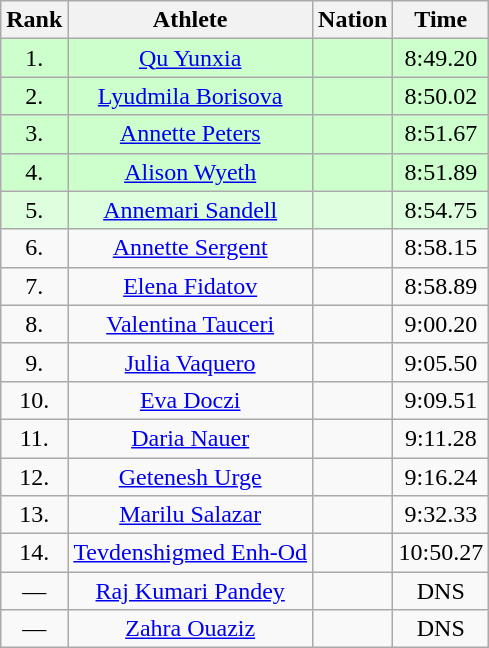<table class=wikitable style="text-align:center">
<tr>
<th>Rank</th>
<th>Athlete</th>
<th>Nation</th>
<th>Time</th>
</tr>
<tr style="background:#ccffcc;">
<td>1.</td>
<td><a href='#'>Qu Yunxia</a></td>
<td align=left></td>
<td>8:49.20</td>
</tr>
<tr style="background:#ccffcc;">
<td>2.</td>
<td><a href='#'>Lyudmila Borisova</a></td>
<td align=left></td>
<td>8:50.02</td>
</tr>
<tr style="background:#ccffcc;">
<td>3.</td>
<td><a href='#'>Annette Peters</a></td>
<td align=left></td>
<td>8:51.67</td>
</tr>
<tr style="background:#ccffcc;">
<td>4.</td>
<td><a href='#'>Alison Wyeth</a></td>
<td align=left></td>
<td>8:51.89</td>
</tr>
<tr style="background:#ddffdd;">
<td>5.</td>
<td><a href='#'>Annemari Sandell</a></td>
<td align=left></td>
<td>8:54.75</td>
</tr>
<tr>
<td>6.</td>
<td><a href='#'>Annette Sergent</a></td>
<td align=left></td>
<td>8:58.15</td>
</tr>
<tr>
<td>7.</td>
<td><a href='#'>Elena Fidatov</a></td>
<td align=left></td>
<td>8:58.89</td>
</tr>
<tr>
<td>8.</td>
<td><a href='#'>Valentina Tauceri</a></td>
<td align=left></td>
<td>9:00.20</td>
</tr>
<tr>
<td>9.</td>
<td><a href='#'>Julia Vaquero</a></td>
<td align=left></td>
<td>9:05.50</td>
</tr>
<tr>
<td>10.</td>
<td><a href='#'>Eva Doczi</a></td>
<td align=left></td>
<td>9:09.51</td>
</tr>
<tr>
<td>11.</td>
<td><a href='#'>Daria Nauer</a></td>
<td align=left></td>
<td>9:11.28</td>
</tr>
<tr>
<td>12.</td>
<td><a href='#'>Getenesh Urge</a></td>
<td align=left></td>
<td>9:16.24</td>
</tr>
<tr>
<td>13.</td>
<td><a href='#'>Marilu Salazar</a></td>
<td align=left></td>
<td>9:32.33</td>
</tr>
<tr>
<td>14.</td>
<td><a href='#'>Tevdenshigmed Enh-Od</a></td>
<td align=left></td>
<td>10:50.27</td>
</tr>
<tr>
<td>—</td>
<td><a href='#'>Raj Kumari Pandey</a></td>
<td align=left></td>
<td>DNS</td>
</tr>
<tr>
<td>—</td>
<td><a href='#'>Zahra Ouaziz</a></td>
<td align=left></td>
<td>DNS</td>
</tr>
</table>
